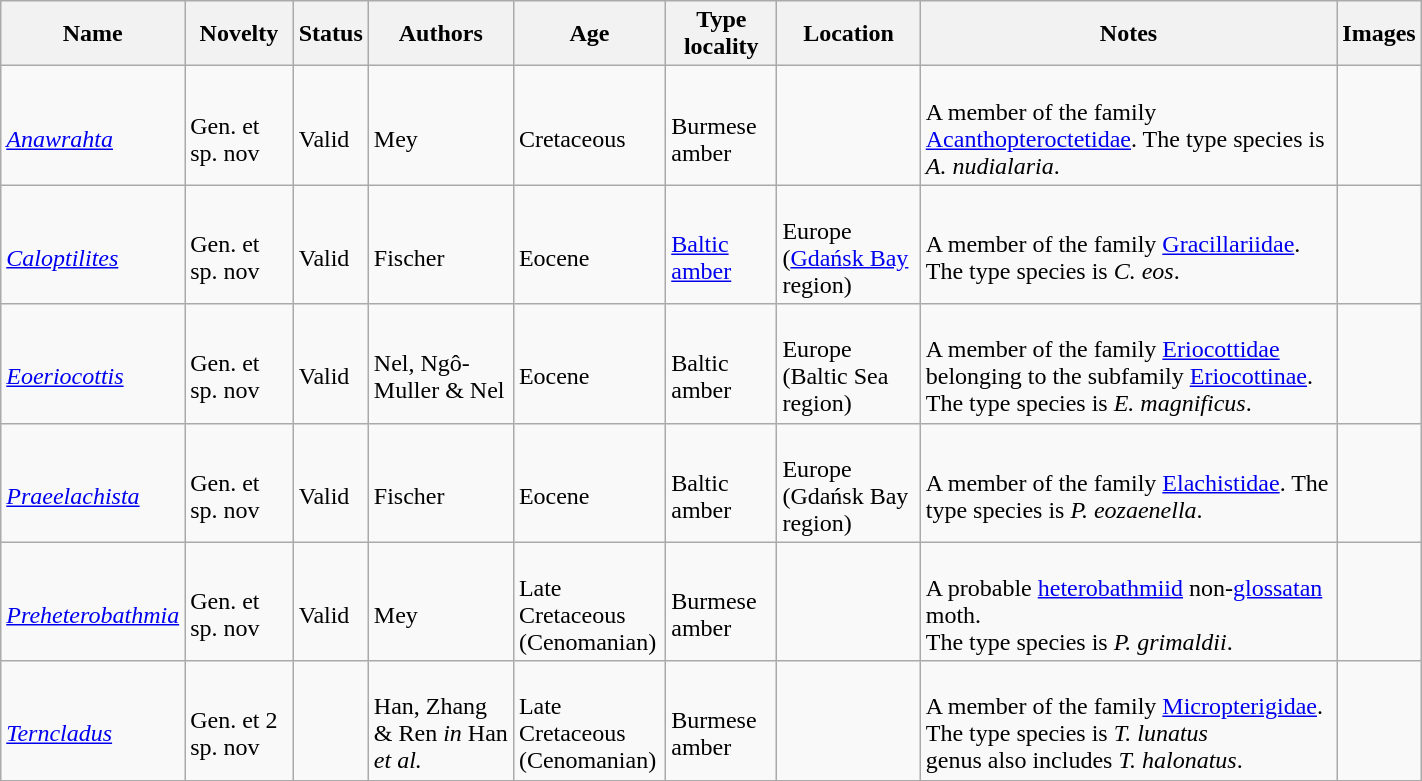<table class="wikitable sortable" align="center" width="75%">
<tr>
<th>Name</th>
<th>Novelty</th>
<th>Status</th>
<th>Authors</th>
<th>Age</th>
<th>Type locality</th>
<th>Location</th>
<th>Notes</th>
<th>Images</th>
</tr>
<tr>
<td><br><em><a href='#'>Anawrahta</a></em></td>
<td><br>Gen. et sp. nov</td>
<td><br>Valid</td>
<td><br>Mey</td>
<td><br>Cretaceous</td>
<td><br>Burmese amber</td>
<td><br></td>
<td><br>A member of the family <a href='#'>Acanthopteroctetidae</a>. The type species is <em>A. nudialaria</em>.</td>
<td></td>
</tr>
<tr>
<td><br><em><a href='#'>Caloptilites</a></em></td>
<td><br>Gen. et sp. nov</td>
<td><br>Valid</td>
<td><br>Fischer</td>
<td><br>Eocene</td>
<td><br><a href='#'>Baltic amber</a></td>
<td><br>Europe (<a href='#'>Gdańsk Bay</a> region)</td>
<td><br>A member of the family <a href='#'>Gracillariidae</a>. The type species is <em>C. eos</em>.</td>
<td></td>
</tr>
<tr>
<td><br><em><a href='#'>Eoeriocottis</a></em></td>
<td><br>Gen. et sp. nov</td>
<td><br>Valid</td>
<td><br>Nel, Ngô-Muller & Nel</td>
<td><br>Eocene</td>
<td><br>Baltic amber</td>
<td><br>Europe (Baltic Sea region)</td>
<td><br>A member of the family <a href='#'>Eriocottidae</a> belonging to the subfamily <a href='#'>Eriocottinae</a>. The type species is <em>E. magnificus</em>.</td>
<td></td>
</tr>
<tr>
<td><br><em><a href='#'>Praeelachista</a></em></td>
<td><br>Gen. et sp. nov</td>
<td><br>Valid</td>
<td><br>Fischer</td>
<td><br>Eocene</td>
<td><br>Baltic amber</td>
<td><br>Europe (Gdańsk Bay region)</td>
<td><br>A member of the family <a href='#'>Elachistidae</a>. The type species is <em>P. eozaenella</em>.</td>
<td></td>
</tr>
<tr>
<td><br><em><a href='#'>Preheterobathmia</a></em></td>
<td><br>Gen. et sp. nov</td>
<td><br>Valid</td>
<td><br>Mey</td>
<td><br>Late Cretaceous<br>(Cenomanian)</td>
<td><br>Burmese amber</td>
<td><br></td>
<td><br>A probable <a href='#'>heterobathmiid</a> non-<a href='#'>glossatan</a> moth.<br> The type species is <em>P. grimaldii</em>.</td>
<td><br></td>
</tr>
<tr>
<td><br><em><a href='#'>Terncladus</a></em></td>
<td><br>Gen. et 2 sp. nov</td>
<td></td>
<td><br>Han, Zhang & Ren <em>in</em> Han <em>et al.</em></td>
<td><br>Late Cretaceous<br>(Cenomanian)</td>
<td><br>Burmese amber</td>
<td><br></td>
<td><br>A member of the family <a href='#'>Micropterigidae</a>.<br> The type species is <em>T. lunatus</em><br> genus also includes <em>T. halonatus</em>.</td>
<td></td>
</tr>
<tr>
</tr>
</table>
